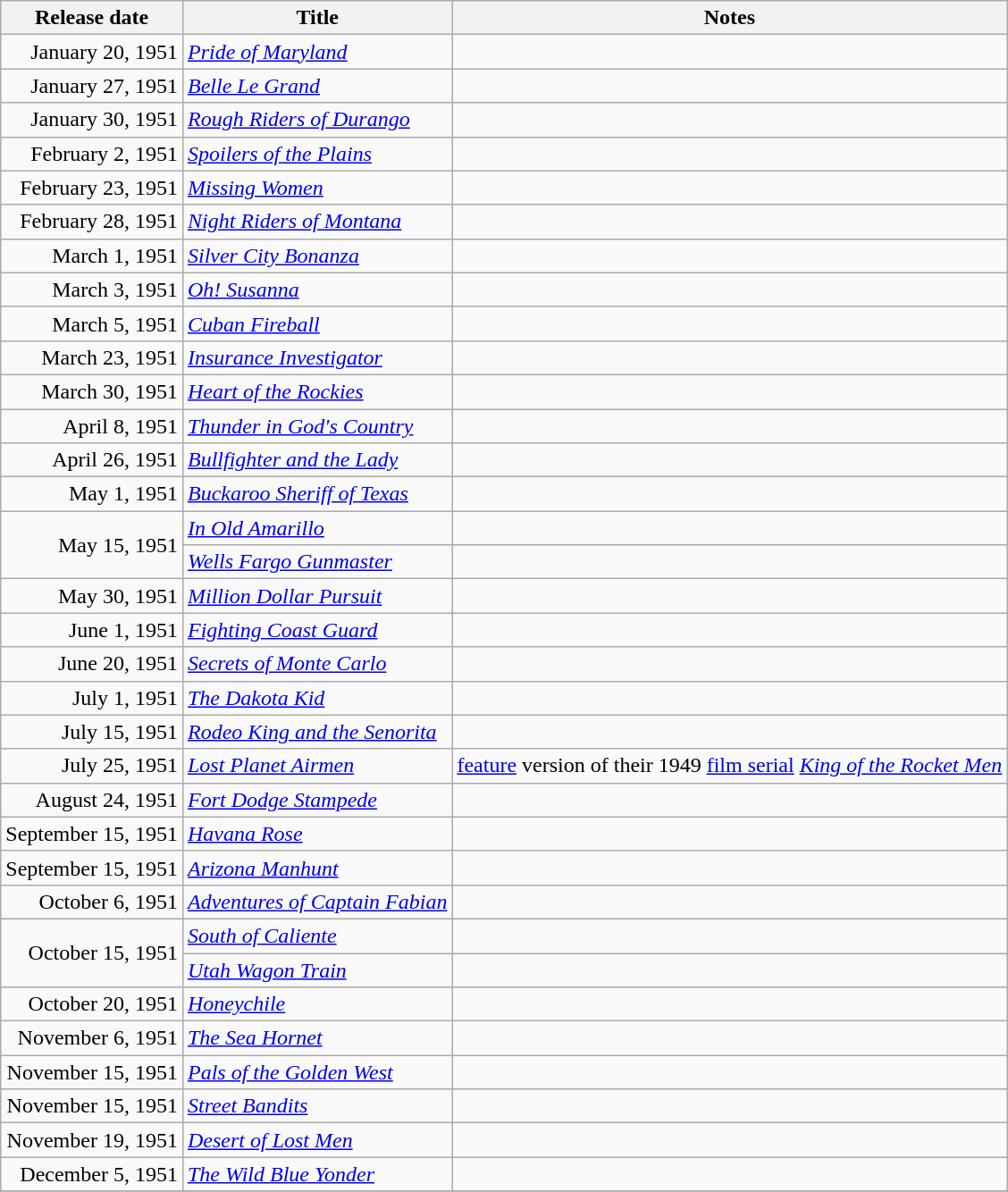<table class="wikitable sortable">
<tr>
<th>Release date</th>
<th>Title</th>
<th>Notes</th>
</tr>
<tr>
<td align="right">January 20, 1951</td>
<td><em><a href='#'>Pride of Maryland</a></em></td>
<td></td>
</tr>
<tr>
<td align="right">January 27, 1951</td>
<td><em><a href='#'>Belle Le Grand</a></em></td>
<td></td>
</tr>
<tr>
<td align="right">January 30, 1951</td>
<td><em><a href='#'>Rough Riders of Durango</a></em></td>
<td></td>
</tr>
<tr>
<td align="right">February 2, 1951</td>
<td><em><a href='#'>Spoilers of the Plains</a></em></td>
</tr>
<tr>
<td align="right">February 23, 1951</td>
<td><em><a href='#'>Missing Women</a></em></td>
<td></td>
</tr>
<tr>
<td align="right">February 28, 1951</td>
<td><em><a href='#'>Night Riders of Montana</a></em></td>
<td></td>
</tr>
<tr>
<td align="right">March 1, 1951</td>
<td><em><a href='#'>Silver City Bonanza</a></em></td>
<td></td>
</tr>
<tr>
<td align="right">March 3, 1951</td>
<td><em><a href='#'>Oh! Susanna</a></em></td>
<td></td>
</tr>
<tr>
<td align="right">March 5, 1951</td>
<td><em><a href='#'>Cuban Fireball</a></em></td>
<td></td>
</tr>
<tr>
<td align="right">March 23, 1951</td>
<td><em><a href='#'>Insurance Investigator</a></em></td>
<td></td>
</tr>
<tr>
<td align="right">March 30, 1951</td>
<td><em><a href='#'>Heart of the Rockies</a></em></td>
<td></td>
</tr>
<tr>
<td align="right">April 8, 1951</td>
<td><em><a href='#'>Thunder in God's Country</a></em></td>
<td></td>
</tr>
<tr>
<td align="right">April 26, 1951</td>
<td><em><a href='#'>Bullfighter and the Lady</a></em></td>
<td></td>
</tr>
<tr>
<td align="right">May 1, 1951</td>
<td><em><a href='#'>Buckaroo Sheriff of Texas</a></em></td>
<td></td>
</tr>
<tr>
<td align="right" rowspan="2">May 15, 1951</td>
<td><em><a href='#'>In Old Amarillo</a></em></td>
<td></td>
</tr>
<tr>
<td><em><a href='#'>Wells Fargo Gunmaster</a></em></td>
<td></td>
</tr>
<tr>
<td align="right">May 30, 1951</td>
<td><em><a href='#'>Million Dollar Pursuit</a></em></td>
<td></td>
</tr>
<tr>
<td align="right">June 1, 1951</td>
<td><em><a href='#'>Fighting Coast Guard</a></em></td>
<td></td>
</tr>
<tr>
<td align="right">June 20, 1951</td>
<td><em><a href='#'>Secrets of Monte Carlo</a></em></td>
<td></td>
</tr>
<tr>
<td align="right">July 1, 1951</td>
<td><em><a href='#'>The Dakota Kid</a></em></td>
<td></td>
</tr>
<tr>
<td align="right">July 15, 1951</td>
<td><em><a href='#'>Rodeo King and the Senorita</a></em></td>
<td></td>
</tr>
<tr>
<td align="right">July 25, 1951</td>
<td><em><a href='#'>Lost Planet Airmen</a></em></td>
<td><a href='#'>feature</a> version of their 1949 <a href='#'>film serial</a> <em><a href='#'>King of the Rocket Men</a></em></td>
</tr>
<tr>
<td align="right">August 24, 1951</td>
<td><em><a href='#'>Fort Dodge Stampede</a></em></td>
<td></td>
</tr>
<tr>
<td align="right">September 15, 1951</td>
<td><em><a href='#'>Havana Rose</a></em></td>
<td></td>
</tr>
<tr>
<td align="right">September 15, 1951</td>
<td><em><a href='#'>Arizona Manhunt</a></em></td>
<td></td>
</tr>
<tr>
<td align="right">October 6, 1951</td>
<td><em><a href='#'>Adventures of Captain Fabian</a></em></td>
<td></td>
</tr>
<tr>
<td align="right" rowspan="2">October 15, 1951</td>
<td><em><a href='#'>South of Caliente</a></em></td>
<td></td>
</tr>
<tr>
<td><em><a href='#'>Utah Wagon Train</a></em></td>
<td></td>
</tr>
<tr>
<td align="right">October 20, 1951</td>
<td><em><a href='#'>Honeychile</a></em></td>
<td></td>
</tr>
<tr>
<td align="right">November 6, 1951</td>
<td><em><a href='#'>The Sea Hornet</a></em></td>
<td></td>
</tr>
<tr>
<td align="right">November 15, 1951</td>
<td><em><a href='#'>Pals of the Golden West</a></em></td>
<td></td>
</tr>
<tr>
<td align="right">November 15, 1951</td>
<td><em><a href='#'>Street Bandits</a></em></td>
<td></td>
</tr>
<tr>
<td align="right">November 19, 1951</td>
<td><em><a href='#'>Desert of Lost Men</a></em></td>
<td></td>
</tr>
<tr>
<td align="right">December 5, 1951</td>
<td><em><a href='#'>The Wild Blue Yonder</a></em></td>
<td></td>
</tr>
<tr>
</tr>
</table>
